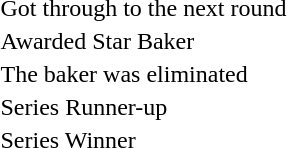<table>
<tr>
<td> Got through to the next round</td>
</tr>
<tr>
<td> Awarded Star Baker</td>
</tr>
<tr>
<td> The baker was eliminated</td>
</tr>
<tr>
<td> Series Runner-up</td>
</tr>
<tr>
<td> Series Winner</td>
</tr>
</table>
